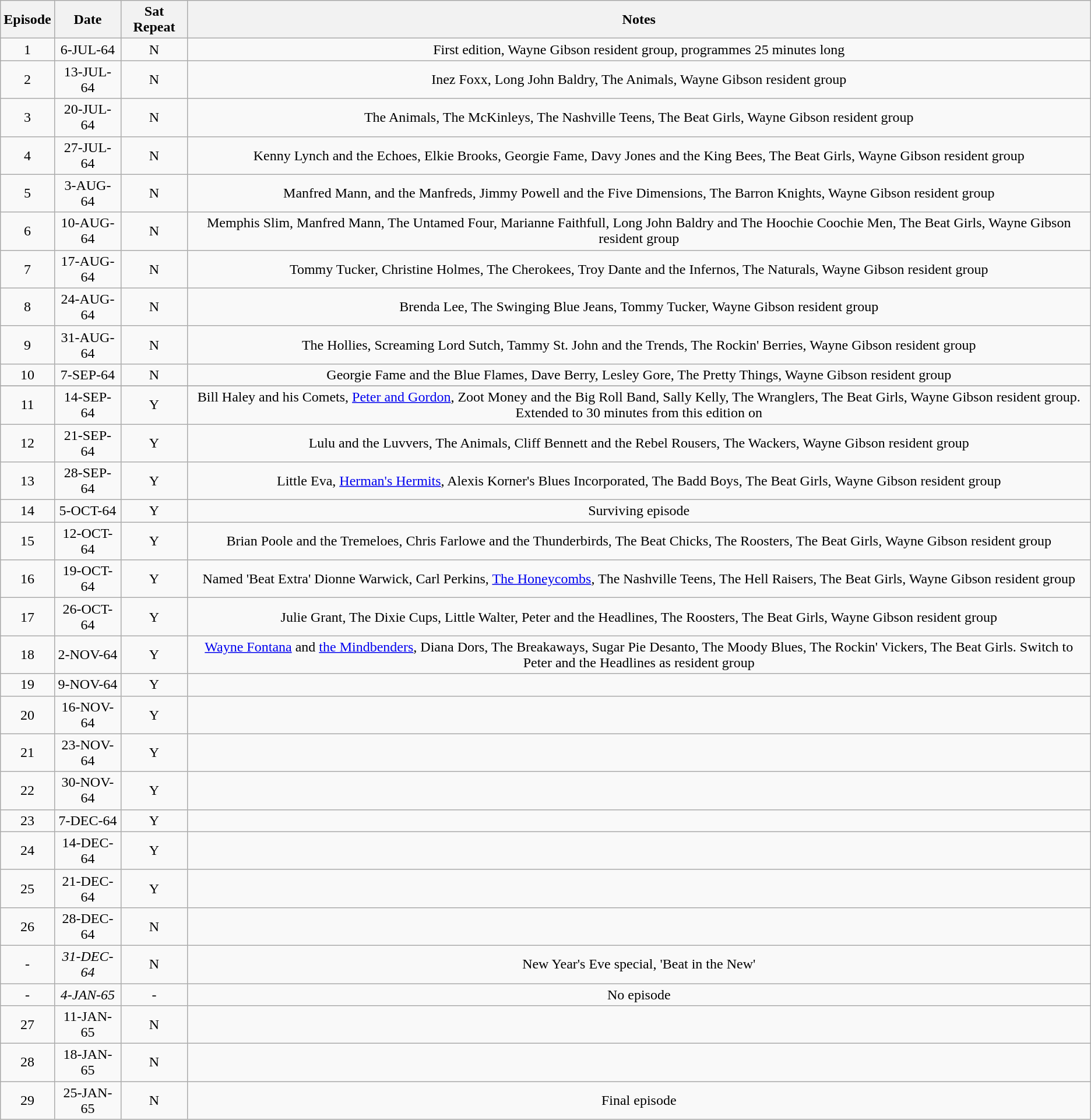<table class="wikitable" style="text-align: center;">
<tr>
<th>Episode</th>
<th>Date</th>
<th>Sat Repeat</th>
<th>Notes</th>
</tr>
<tr>
<td>1</td>
<td>6-JUL-64</td>
<td>N</td>
<td>First edition, Wayne Gibson resident group, programmes 25 minutes long</td>
</tr>
<tr>
<td>2</td>
<td>13-JUL-64</td>
<td>N</td>
<td>Inez Foxx, Long John Baldry, The Animals, Wayne Gibson resident group</td>
</tr>
<tr>
<td>3</td>
<td>20-JUL-64</td>
<td>N</td>
<td>The Animals, The McKinleys, The Nashville Teens, The Beat Girls, Wayne Gibson resident group</td>
</tr>
<tr>
<td>4</td>
<td>27-JUL-64</td>
<td>N</td>
<td>Kenny Lynch and the Echoes, Elkie Brooks, Georgie Fame, Davy Jones and the King Bees, The Beat Girls, Wayne Gibson resident group</td>
</tr>
<tr>
<td>5</td>
<td>3-AUG-64</td>
<td>N</td>
<td>Manfred Mann, and the Manfreds, Jimmy Powell and the Five Dimensions, The Barron Knights, Wayne Gibson resident group</td>
</tr>
<tr>
<td>6</td>
<td>10-AUG-64</td>
<td>N</td>
<td>Memphis Slim, Manfred Mann, The Untamed Four, Marianne Faithfull, Long John Baldry and The Hoochie Coochie Men, The Beat Girls, Wayne Gibson resident group</td>
</tr>
<tr>
<td>7</td>
<td>17-AUG-64</td>
<td>N</td>
<td>Tommy Tucker, Christine Holmes, The Cherokees, Troy Dante and the Infernos, The Naturals, Wayne Gibson resident group</td>
</tr>
<tr>
<td>8</td>
<td>24-AUG-64</td>
<td>N</td>
<td>Brenda Lee, The Swinging Blue Jeans, Tommy Tucker, Wayne Gibson resident group</td>
</tr>
<tr>
<td>9</td>
<td>31-AUG-64</td>
<td>N</td>
<td>The Hollies, Screaming Lord Sutch, Tammy St. John and the Trends, The Rockin' Berries, Wayne Gibson resident group</td>
</tr>
<tr>
<td>10</td>
<td>7-SEP-64</td>
<td>N</td>
<td>Georgie Fame and the Blue Flames, Dave Berry, Lesley Gore, The Pretty Things, Wayne Gibson resident group</td>
</tr>
<tr>
</tr>
<tr>
<td>11</td>
<td>14-SEP-64</td>
<td>Y</td>
<td>Bill Haley and his Comets, <a href='#'>Peter and Gordon</a>, Zoot Money and the Big Roll Band, Sally Kelly, The Wranglers, The Beat Girls, Wayne Gibson resident group. Extended to 30 minutes from this edition on</td>
</tr>
<tr>
<td>12</td>
<td>21-SEP-64</td>
<td>Y</td>
<td>Lulu and the Luvvers, The Animals, Cliff Bennett and the Rebel Rousers, The Wackers, Wayne Gibson resident group</td>
</tr>
<tr>
<td>13</td>
<td>28-SEP-64</td>
<td>Y</td>
<td>Little Eva, <a href='#'>Herman's Hermits</a>, Alexis Korner's Blues Incorporated, The Badd Boys, The Beat Girls, Wayne Gibson resident group</td>
</tr>
<tr>
<td>14</td>
<td>5-OCT-64</td>
<td>Y</td>
<td>Surviving episode</td>
</tr>
<tr>
<td>15</td>
<td>12-OCT-64</td>
<td>Y</td>
<td>Brian Poole and the Tremeloes, Chris Farlowe and the Thunderbirds, The Beat Chicks, The Roosters, The Beat Girls, Wayne Gibson resident group</td>
</tr>
<tr>
<td>16</td>
<td>19-OCT-64</td>
<td>Y</td>
<td>Named 'Beat Extra' Dionne Warwick, Carl Perkins, <a href='#'>The Honeycombs</a>, The Nashville Teens, The Hell Raisers, The Beat Girls, Wayne Gibson resident group</td>
</tr>
<tr>
<td>17</td>
<td>26-OCT-64</td>
<td>Y</td>
<td>Julie Grant, The Dixie Cups, Little Walter, Peter and the Headlines, The Roosters, The Beat Girls, Wayne Gibson resident group</td>
</tr>
<tr>
<td>18</td>
<td>2-NOV-64</td>
<td>Y</td>
<td><a href='#'>Wayne Fontana</a> and <a href='#'>the Mindbenders</a>, Diana Dors, The Breakaways, Sugar Pie Desanto, The Moody Blues, The Rockin' Vickers, The Beat Girls. Switch to Peter and the Headlines as resident group</td>
</tr>
<tr>
<td>19</td>
<td>9-NOV-64</td>
<td>Y</td>
<td></td>
</tr>
<tr>
<td>20</td>
<td>16-NOV-64</td>
<td>Y</td>
<td></td>
</tr>
<tr>
<td>21</td>
<td>23-NOV-64</td>
<td>Y</td>
<td></td>
</tr>
<tr>
<td>22</td>
<td>30-NOV-64</td>
<td>Y</td>
<td></td>
</tr>
<tr>
<td>23</td>
<td>7-DEC-64</td>
<td>Y</td>
<td></td>
</tr>
<tr>
<td>24</td>
<td>14-DEC-64</td>
<td>Y</td>
<td></td>
</tr>
<tr>
<td>25</td>
<td>21-DEC-64</td>
<td>Y</td>
<td></td>
</tr>
<tr>
<td>26</td>
<td>28-DEC-64</td>
<td>N</td>
<td></td>
</tr>
<tr>
<td>-</td>
<td><em>31-DEC-64</em></td>
<td>N</td>
<td>New Year's Eve special, 'Beat in the New'</td>
</tr>
<tr>
<td>-</td>
<td><em>4-JAN-65</em></td>
<td>-</td>
<td>No episode</td>
</tr>
<tr>
<td>27</td>
<td>11-JAN-65</td>
<td>N</td>
<td></td>
</tr>
<tr>
<td>28</td>
<td>18-JAN-65</td>
<td>N</td>
<td></td>
</tr>
<tr>
<td>29</td>
<td>25-JAN-65</td>
<td>N</td>
<td>Final episode</td>
</tr>
</table>
